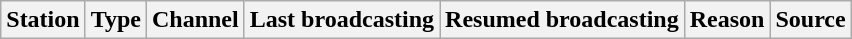<table class="wikitable">
<tr>
<th>Station</th>
<th>Type</th>
<th>Channel</th>
<th>Last broadcasting</th>
<th>Resumed broadcasting</th>
<th>Reason</th>
<th>Source</th>
</tr>
</table>
